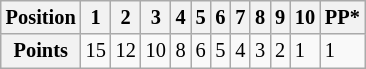<table class="wikitable" style="font-size:85%">
<tr valign="top">
<th>Position</th>
<th>1</th>
<th>2</th>
<th>3</th>
<th>4</th>
<th>5</th>
<th>6</th>
<th>7</th>
<th>8</th>
<th>9</th>
<th>10</th>
<th>PP*</th>
</tr>
<tr>
<th>Points</th>
<td>15</td>
<td>12</td>
<td>10</td>
<td>8</td>
<td>6</td>
<td>5</td>
<td>4</td>
<td>3</td>
<td>2</td>
<td>1</td>
<td>1</td>
</tr>
</table>
